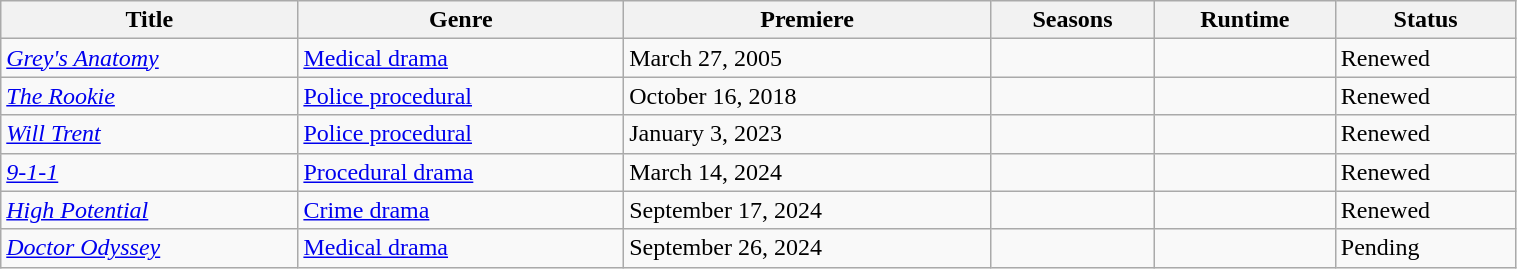<table class="wikitable sortable" style="width:80%;">
<tr>
<th>Title</th>
<th>Genre</th>
<th>Premiere</th>
<th>Seasons</th>
<th>Runtime</th>
<th>Status</th>
</tr>
<tr>
<td><em><a href='#'>Grey's Anatomy</a></em></td>
<td><a href='#'>Medical drama</a></td>
<td>March 27, 2005</td>
<td></td>
<td></td>
<td>Renewed</td>
</tr>
<tr>
<td><em><a href='#'>The Rookie</a></em></td>
<td><a href='#'>Police procedural</a></td>
<td>October 16, 2018</td>
<td></td>
<td></td>
<td>Renewed</td>
</tr>
<tr>
<td><em><a href='#'>Will Trent</a></em></td>
<td><a href='#'>Police procedural</a></td>
<td>January 3, 2023</td>
<td></td>
<td></td>
<td>Renewed</td>
</tr>
<tr>
<td><em><a href='#'>9-1-1</a></em></td>
<td><a href='#'>Procedural drama</a></td>
<td>March 14, 2024</td>
<td></td>
<td></td>
<td>Renewed</td>
</tr>
<tr>
<td><em><a href='#'>High Potential</a></em></td>
<td><a href='#'>Crime drama</a></td>
<td>September 17, 2024</td>
<td></td>
<td></td>
<td>Renewed</td>
</tr>
<tr>
<td><em><a href='#'>Doctor Odyssey</a></em></td>
<td><a href='#'>Medical drama</a></td>
<td>September 26, 2024</td>
<td></td>
<td></td>
<td>Pending</td>
</tr>
</table>
